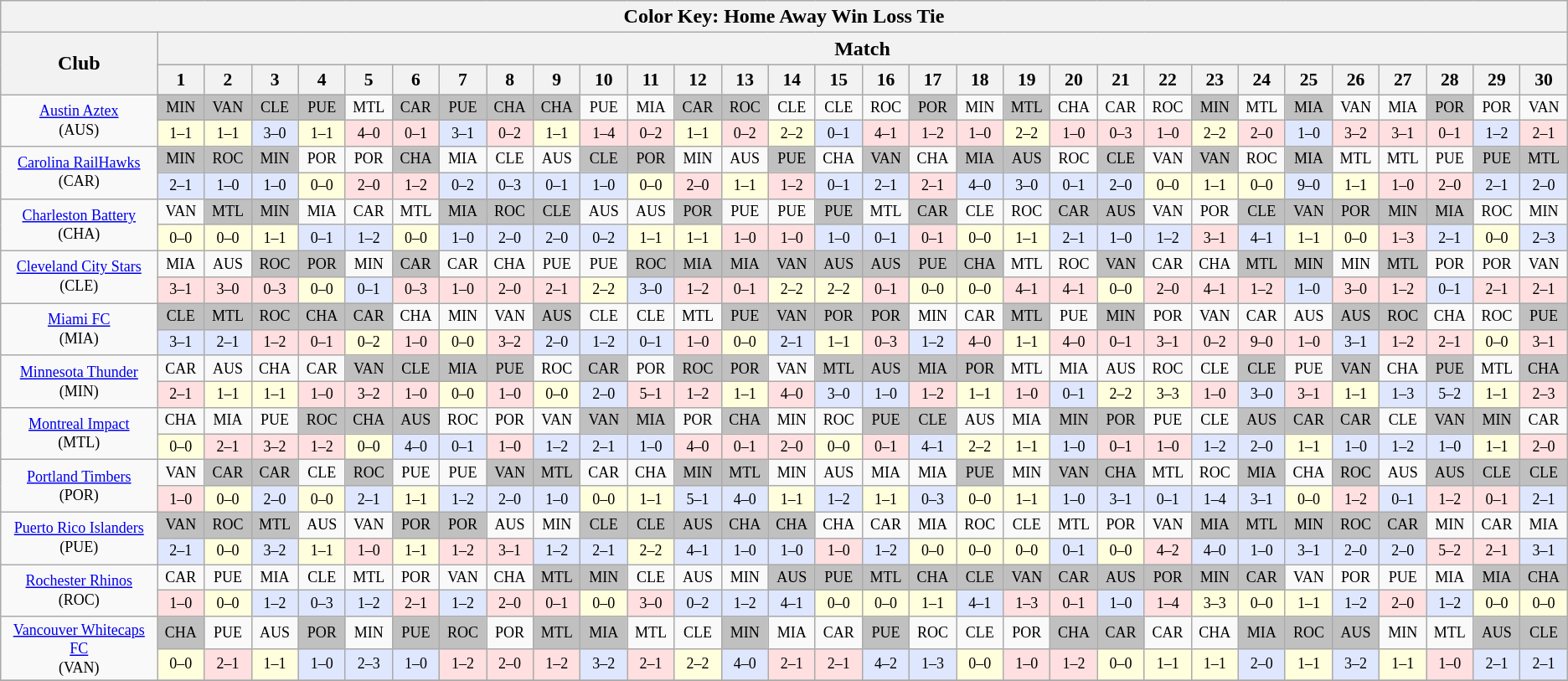<table class="wikitable" style="text-align:center;width=100%">
<tr>
<th colspan="31">Color Key: <span>Home</span>  <span>Away</span>  <span>Win</span>  <span>Loss</span>  <span>Tie</span></th>
</tr>
<tr>
<th width="10%" rowspan="2">Club</th>
<th width="90%" colspan="30">Match</th>
</tr>
<tr style="background-color:#CCCCCC; font-size: 90%">
<th width="3.00%">1</th>
<th width="3.00%">2</th>
<th width="3.00%">3</th>
<th width="3.00%">4</th>
<th width="3.00%">5</th>
<th width="3.00%">6</th>
<th width="3.00%">7</th>
<th width="3.00%">8</th>
<th width="3.00%">9</th>
<th width="3.00%">10</th>
<th width="3.00%">11</th>
<th width="3.00%">12</th>
<th width="3.00%">13</th>
<th width="3.00%">14</th>
<th width="3.00%">15</th>
<th width="3.00%">16</th>
<th width="3.00%">17</th>
<th width="3.00%">18</th>
<th width="3.00%">19</th>
<th width="3.00%">20</th>
<th width="3.00%">21</th>
<th width="3.00%">22</th>
<th width="3.00%">23</th>
<th width="3.00%">24</th>
<th width="3.00%">25</th>
<th width="3.00%">26</th>
<th width="3.00%">27</th>
<th width="3.00%">28</th>
<th width="3.00%">29</th>
<th width="3.00%">30<br></th>
</tr>
<tr style="font-size: 75%">
<td rowspan="2"><a href='#'>Austin Aztex</a><br>(AUS)</td>
<td bgcolor=#C0C0C0>MIN</td>
<td bgcolor=#C0C0C0>VAN</td>
<td bgcolor=#C0C0C0>CLE</td>
<td bgcolor=#C0C0C0>PUE</td>
<td>MTL</td>
<td bgcolor=#C0C0C0>CAR</td>
<td bgcolor=#C0C0C0>PUE</td>
<td bgcolor=#C0C0C0>CHA</td>
<td bgcolor=#C0C0C0>CHA</td>
<td>PUE</td>
<td>MIA</td>
<td bgcolor=#C0C0C0>CAR</td>
<td bgcolor=#C0C0C0>ROC</td>
<td>CLE</td>
<td>CLE</td>
<td>ROC</td>
<td bgcolor=#C0C0C0>POR</td>
<td>MIN</td>
<td bgcolor=#C0C0C0>MTL</td>
<td>CHA</td>
<td>CAR</td>
<td>ROC</td>
<td bgcolor=#C0C0C0>MIN</td>
<td>MTL</td>
<td bgcolor=#C0C0C0>MIA</td>
<td>VAN</td>
<td>MIA</td>
<td bgcolor=#C0C0C0>POR</td>
<td>POR</td>
<td>VAN</td>
</tr>
<tr style="font-size: 75%">
<td bgcolor=#FFFFDD>1–1</td>
<td bgcolor=#FFFFDD>1–1</td>
<td bgcolor=#DFE7FF>3–0</td>
<td bgcolor=#FFFFDD>1–1</td>
<td bgcolor=#FFDFDF>4–0</td>
<td bgcolor=#FFDFDF>0–1</td>
<td bgcolor=#DFE7FF>3–1</td>
<td bgcolor=#FFDFDF>0–2</td>
<td bgcolor=#FFFFDD>1–1</td>
<td bgcolor=#FFDFDF>1–4</td>
<td bgcolor=#FFDFDF>0–2</td>
<td bgcolor=#FFFFDD>1–1</td>
<td bgcolor=#FFDFDF>0–2</td>
<td bgcolor=#FFFFDD>2–2</td>
<td bgcolor=#DFE7FF>0–1</td>
<td bgcolor=#FFDFDF>4–1</td>
<td bgcolor=#FFDFDF>1–2</td>
<td bgcolor=#FFDFDF>1–0</td>
<td bgcolor=#FFFFDD>2–2</td>
<td bgcolor=#FFDFDF>1–0</td>
<td bgcolor=#FFDFDF>0–3</td>
<td bgcolor=#FFDFDF>1–0</td>
<td bgcolor=#FFFFDD>2–2</td>
<td bgcolor=#FFDFDF>2–0</td>
<td bgcolor=#DFE7FF>1–0</td>
<td bgcolor=#FFDFDF>3–2</td>
<td bgcolor=#FFDFDF>3–1</td>
<td bgcolor=#FFDFDF>0–1</td>
<td bgcolor=#DFE7FF>1–2</td>
<td bgcolor=#FFDFDF>2–1</td>
</tr>
<tr style="font-size: 75%">
<td rowspan="2"><a href='#'>Carolina RailHawks</a><br>(CAR)</td>
<td bgcolor=#C0C0C0>MIN</td>
<td bgcolor=#C0C0C0>ROC</td>
<td bgcolor=#C0C0C0>MIN</td>
<td>POR</td>
<td>POR</td>
<td bgcolor=#C0C0C0>CHA</td>
<td>MIA</td>
<td>CLE</td>
<td>AUS</td>
<td bgcolor=#C0C0C0>CLE</td>
<td bgcolor=#C0C0C0>POR</td>
<td>MIN</td>
<td>AUS</td>
<td bgcolor=#C0C0C0>PUE</td>
<td>CHA</td>
<td bgcolor=#C0C0C0>VAN</td>
<td>CHA</td>
<td bgcolor=#C0C0C0>MIA</td>
<td bgcolor=#C0C0C0>AUS</td>
<td>ROC</td>
<td bgcolor=#C0C0C0>CLE</td>
<td>VAN</td>
<td bgcolor=#C0C0C0>VAN</td>
<td>ROC</td>
<td bgcolor=#C0C0C0>MIA</td>
<td>MTL</td>
<td>MTL</td>
<td>PUE</td>
<td bgcolor=#C0C0C0>PUE</td>
<td bgcolor=#C0C0C0>MTL</td>
</tr>
<tr style="font-size: 75%">
<td bgcolor=#DFE7FF>2–1</td>
<td bgcolor=#DFE7FF>1–0</td>
<td bgcolor=#DFE7FF>1–0</td>
<td bgcolor=#FFFFDD>0–0</td>
<td bgcolor=#FFDFDF>2–0</td>
<td bgcolor=#FFDFDF>1–2</td>
<td bgcolor=#DFE7FF>0–2</td>
<td bgcolor=#DFE7FF>0–3</td>
<td bgcolor=#DFE7FF>0–1</td>
<td bgcolor=#DFE7FF>1–0</td>
<td bgcolor=#FFFFDD>0–0</td>
<td bgcolor=#FFDFDF>2–0</td>
<td bgcolor=#FFFFDD>1–1</td>
<td bgcolor=#FFDFDF>1–2</td>
<td bgcolor=#DFE7FF>0–1</td>
<td bgcolor=#DFE7FF>2–1</td>
<td bgcolor=#FFDFDF>2–1</td>
<td bgcolor=#DFE7FF>4–0</td>
<td bgcolor=#DFE7FF>3–0</td>
<td bgcolor=#DFE7FF>0–1</td>
<td bgcolor=#DFE7FF>2–0</td>
<td bgcolor=#FFFFDD>0–0</td>
<td bgcolor=#FFFFDD>1–1</td>
<td bgcolor=#FFFFDD>0–0</td>
<td bgcolor=#DFE7FF>9–0</td>
<td bgcolor=#FFFFDD>1–1</td>
<td bgcolor=#FFDFDF>1–0</td>
<td bgcolor=#FFDFDF>2–0</td>
<td bgcolor=#DFE7FF>2–1</td>
<td bgcolor=#DFE7FF>2–0</td>
</tr>
<tr style="font-size: 75%">
<td rowspan="2"><a href='#'>Charleston Battery</a><br>(CHA)</td>
<td>VAN</td>
<td bgcolor=#C0C0C0>MTL</td>
<td bgcolor=#C0C0C0>MIN</td>
<td>MIA</td>
<td>CAR</td>
<td>MTL</td>
<td bgcolor=#C0C0C0>MIA</td>
<td bgcolor=#C0C0C0>ROC</td>
<td bgcolor=#C0C0C0>CLE</td>
<td>AUS</td>
<td>AUS</td>
<td bgcolor=#C0C0C0>POR</td>
<td>PUE</td>
<td>PUE</td>
<td bgcolor=#C0C0C0>PUE</td>
<td>MTL</td>
<td bgcolor=#C0C0C0>CAR</td>
<td>CLE</td>
<td>ROC</td>
<td bgcolor=#C0C0C0>CAR</td>
<td bgcolor=#C0C0C0>AUS</td>
<td>VAN</td>
<td>POR</td>
<td bgcolor=#C0C0C0>CLE</td>
<td bgcolor=#C0C0C0>VAN</td>
<td bgcolor=#C0C0C0>POR</td>
<td bgcolor=#C0C0C0>MIN</td>
<td bgcolor=#C0C0C0>MIA</td>
<td>ROC</td>
<td>MIN</td>
</tr>
<tr style="font-size: 75%">
<td bgcolor=#FFFFDD>0–0</td>
<td bgcolor=#FFFFDD>0–0</td>
<td bgcolor=#FFFFDD>1–1</td>
<td bgcolor=#DFE7FF>0–1</td>
<td bgcolor=#DFE7FF>1–2</td>
<td bgcolor=#FFFFDD>0–0</td>
<td bgcolor=#DFE7FF>1–0</td>
<td bgcolor=#DFE7FF>2–0</td>
<td bgcolor=#DFE7FF>2–0</td>
<td bgcolor=#DFE7FF>0–2</td>
<td bgcolor=#FFFFDD>1–1</td>
<td bgcolor=#FFFFDD>1–1</td>
<td bgcolor=#FFDFDF>1–0</td>
<td bgcolor=#FFDFDF>1–0</td>
<td bgcolor=#DFE7FF>1–0</td>
<td bgcolor=#DFE7FF>0–1</td>
<td bgcolor=#FFDFDF>0–1</td>
<td bgcolor=#FFFFDD>0–0</td>
<td bgcolor=#FFFFDD>1–1</td>
<td bgcolor=#DFE7FF>2–1</td>
<td bgcolor=#DFE7FF>1–0</td>
<td bgcolor=#DFE7FF>1–2</td>
<td bgcolor=#FFDFDF>3–1</td>
<td bgcolor=#DFE7FF>4–1</td>
<td bgcolor=#FFFFDD>1–1</td>
<td bgcolor=#FFFFDD>0–0</td>
<td bgcolor=#FFDFDF>1–3</td>
<td bgcolor=#DFE7FF>2–1</td>
<td bgcolor=#FFFFDD>0–0</td>
<td bgcolor=#DFE7FF>2–3</td>
</tr>
<tr style="font-size: 75%">
<td rowspan="2"><a href='#'>Cleveland City Stars</a><br>(CLE)</td>
<td>MIA</td>
<td>AUS</td>
<td bgcolor=#C0C0C0>ROC</td>
<td bgcolor=#C0C0C0>POR</td>
<td>MIN</td>
<td bgcolor=#C0C0C0>CAR</td>
<td>CAR</td>
<td>CHA</td>
<td>PUE</td>
<td>PUE</td>
<td bgcolor=#C0C0C0>ROC</td>
<td bgcolor=#C0C0C0>MIA</td>
<td bgcolor=#C0C0C0>MIA</td>
<td bgcolor=#C0C0C0>VAN</td>
<td bgcolor=#C0C0C0>AUS</td>
<td bgcolor=#C0C0C0>AUS</td>
<td bgcolor=#C0C0C0>PUE</td>
<td bgcolor=#C0C0C0>CHA</td>
<td>MTL</td>
<td>ROC</td>
<td bgcolor=#C0C0C0>VAN</td>
<td>CAR</td>
<td>CHA</td>
<td bgcolor=#C0C0C0>MTL</td>
<td bgcolor=#C0C0C0>MIN</td>
<td>MIN</td>
<td bgcolor=#C0C0C0>MTL</td>
<td>POR</td>
<td>POR</td>
<td>VAN</td>
</tr>
<tr style="font-size: 75%">
<td bgcolor=#FFDFDF>3–1</td>
<td bgcolor=#FFDFDF>3–0</td>
<td bgcolor=#FFDFDF>0–3</td>
<td bgcolor=#FFFFDD>0–0</td>
<td bgcolor=#DFE7FF>0–1</td>
<td bgcolor=#FFDFDF>0–3</td>
<td bgcolor=#FFDFDF>1–0</td>
<td bgcolor=#FFDFDF>2–0</td>
<td bgcolor=#FFDFDF>2–1</td>
<td bgcolor=#FFFFDD>2–2</td>
<td bgcolor=#DFE7FF>3–0</td>
<td bgcolor=#FFDFDF>1–2</td>
<td bgcolor=#FFDFDF>0–1</td>
<td bgcolor=#FFFFDD>2–2</td>
<td bgcolor=#FFFFDD>2–2</td>
<td bgcolor=#FFDFDF>0–1</td>
<td bgcolor=#FFFFDD>0–0</td>
<td bgcolor=#FFFFDD>0–0</td>
<td bgcolor=#FFDFDF>4–1</td>
<td bgcolor=#FFDFDF>4–1</td>
<td bgcolor=#FFFFDD>0–0</td>
<td bgcolor=#FFDFDF>2–0</td>
<td bgcolor=#FFDFDF>4–1</td>
<td bgcolor=#FFDFDF>1–2</td>
<td bgcolor=#DFE7FF>1–0</td>
<td bgcolor=#FFDFDF>3–0</td>
<td bgcolor=#FFDFDF>1–2</td>
<td bgcolor=#DFE7FF>0–1</td>
<td bgcolor=#FFDFDF>2–1</td>
<td bgcolor=#FFDFDF>2–1</td>
</tr>
<tr style="font-size: 75%">
<td rowspan="2"><a href='#'>Miami FC</a><br>(MIA)</td>
<td bgcolor=#C0C0C0>CLE</td>
<td bgcolor=#C0C0C0>MTL</td>
<td bgcolor=#C0C0C0>ROC</td>
<td bgcolor=#C0C0C0>CHA</td>
<td bgcolor=#C0C0C0>CAR</td>
<td>CHA</td>
<td>MIN</td>
<td>VAN</td>
<td bgcolor=#C0C0C0>AUS</td>
<td>CLE</td>
<td>CLE</td>
<td>MTL</td>
<td bgcolor=#C0C0C0>PUE</td>
<td bgcolor=#C0C0C0>VAN</td>
<td bgcolor=#C0C0C0>POR</td>
<td bgcolor=#C0C0C0>POR</td>
<td>MIN</td>
<td>CAR</td>
<td bgcolor=#C0C0C0>MTL</td>
<td>PUE</td>
<td bgcolor=#C0C0C0>MIN</td>
<td>POR</td>
<td>VAN</td>
<td>CAR</td>
<td>AUS</td>
<td bgcolor=#C0C0C0>AUS</td>
<td bgcolor=#C0C0C0>ROC</td>
<td>CHA</td>
<td>ROC</td>
<td bgcolor=#C0C0C0>PUE</td>
</tr>
<tr style="font-size: 75%">
<td bgcolor=#DFE7FF>3–1</td>
<td bgcolor=#DFE7FF>2–1</td>
<td bgcolor=#FFDFDF>1–2</td>
<td bgcolor=#FFDFDF>0–1</td>
<td bgcolor=#FFFFDD>0–2</td>
<td bgcolor=#FFDFDF>1–0</td>
<td bgcolor=#FFFFDD>0–0</td>
<td bgcolor=#FFDFDF>3–2</td>
<td bgcolor=#DFE7FF>2–0</td>
<td bgcolor=#DFE7FF>1–2</td>
<td bgcolor=#DFE7FF>0–1</td>
<td bgcolor=#FFDFDF>1–0</td>
<td bgcolor=#FFFFDD>0–0</td>
<td bgcolor=#DFE7FF>2–1</td>
<td bgcolor=#FFFFDD>1–1</td>
<td bgcolor=#FFDFDF>0–3</td>
<td bgcolor=#DFE7FF>1–2</td>
<td bgcolor=#FFDFDF>4–0</td>
<td bgcolor=#FFFFDD>1–1</td>
<td bgcolor=#FFDFDF>4–0</td>
<td bgcolor=#FFDFDF>0–1</td>
<td bgcolor=#FFDFDF>3–1</td>
<td bgcolor=#FFDFDF>0–2</td>
<td bgcolor=#FFDFDF>9–0</td>
<td bgcolor=#FFDFDF>1–0</td>
<td bgcolor=#DFE7FF>3–1</td>
<td bgcolor=#FFDFDF>1–2</td>
<td bgcolor=#FFDFDF>2–1</td>
<td bgcolor=#FFFFDD>0–0</td>
<td bgcolor=#FFDFDF>3–1</td>
</tr>
<tr style="font-size: 75%">
<td rowspan="2"><a href='#'>Minnesota Thunder</a><br>(MIN)</td>
<td>CAR</td>
<td>AUS</td>
<td>CHA</td>
<td>CAR</td>
<td bgcolor=#C0C0C0>VAN</td>
<td bgcolor=#C0C0C0>CLE</td>
<td bgcolor=#C0C0C0>MIA</td>
<td bgcolor=#C0C0C0>PUE</td>
<td>ROC</td>
<td bgcolor=#C0C0C0>CAR</td>
<td>POR</td>
<td bgcolor=#C0C0C0>ROC</td>
<td bgcolor=#C0C0C0>POR</td>
<td>VAN</td>
<td bgcolor=#C0C0C0>MTL</td>
<td bgcolor=#C0C0C0>AUS</td>
<td bgcolor=#C0C0C0>MIA</td>
<td bgcolor=#C0C0C0>POR</td>
<td>MTL</td>
<td>MIA</td>
<td>AUS</td>
<td>ROC</td>
<td>CLE</td>
<td bgcolor=#C0C0C0>CLE</td>
<td>PUE</td>
<td bgcolor=#C0C0C0>VAN</td>
<td>CHA</td>
<td bgcolor=#C0C0C0>PUE</td>
<td>MTL</td>
<td bgcolor=#C0C0C0>CHA</td>
</tr>
<tr style="font-size: 75%">
<td bgcolor=#FFDFDF>2–1</td>
<td bgcolor=#FFFFDD>1–1</td>
<td bgcolor=#FFFFDD>1–1</td>
<td bgcolor=#FFDFDF>1–0</td>
<td bgcolor=#FFDFDF>3–2</td>
<td bgcolor=#FFDFDF>1–0</td>
<td bgcolor=#FFFFDD>0–0</td>
<td bgcolor=#FFDFDF>1–0</td>
<td bgcolor=#FFFFDD>0–0</td>
<td bgcolor=#DFE7FF>2–0</td>
<td bgcolor=#FFDFDF>5–1</td>
<td bgcolor=#FFDFDF>1–2</td>
<td bgcolor=#FFFFDD>1–1</td>
<td bgcolor=#FFDFDF>4–0</td>
<td bgcolor=#DFE7FF>3–0</td>
<td bgcolor=#DFE7FF>1–0</td>
<td bgcolor=#FFDFDF>1–2</td>
<td bgcolor=#FFFFDD>1–1</td>
<td bgcolor=#FFDFDF>1–0</td>
<td bgcolor=#DFE7FF>0–1</td>
<td bgcolor=#FFFFDD>2–2</td>
<td bgcolor=#FFFFDD>3–3</td>
<td bgcolor=#FFDFDF>1–0</td>
<td bgcolor=#DFE7FF>3–0</td>
<td bgcolor=#FFDFDF>3–1</td>
<td bgcolor=#FFFFDD>1–1</td>
<td bgcolor=#DFE7FF>1–3</td>
<td bgcolor=#DFE7FF>5–2</td>
<td bgcolor=#FFFFDD>1–1</td>
<td bgcolor=#FFDFDF>2–3</td>
</tr>
<tr style="font-size: 75%">
<td rowspan="2"><a href='#'>Montreal Impact</a><br>(MTL)</td>
<td>CHA</td>
<td>MIA</td>
<td>PUE</td>
<td bgcolor=#C0C0C0>ROC</td>
<td bgcolor=#C0C0C0>CHA</td>
<td bgcolor=#C0C0C0>AUS</td>
<td>ROC</td>
<td>POR</td>
<td>VAN</td>
<td bgcolor=#C0C0C0>VAN</td>
<td bgcolor=#C0C0C0>MIA</td>
<td>POR</td>
<td bgcolor=#C0C0C0>CHA</td>
<td>MIN</td>
<td>ROC</td>
<td bgcolor=#C0C0C0>PUE</td>
<td bgcolor=#C0C0C0>CLE</td>
<td>AUS</td>
<td>MIA</td>
<td bgcolor=#C0C0C0>MIN</td>
<td bgcolor=#C0C0C0>POR</td>
<td>PUE</td>
<td>CLE</td>
<td bgcolor=#C0C0C0>AUS</td>
<td bgcolor=#C0C0C0>CAR</td>
<td bgcolor=#C0C0C0>CAR</td>
<td>CLE</td>
<td bgcolor=#C0C0C0>VAN</td>
<td bgcolor=#C0C0C0>MIN</td>
<td>CAR</td>
</tr>
<tr style="font-size: 75%">
<td bgcolor=#FFFFDD>0–0</td>
<td bgcolor=#FFDFDF>2–1</td>
<td bgcolor=#FFDFDF>3–2</td>
<td bgcolor=#FFDFDF>1–2</td>
<td bgcolor=#FFFFDD>0–0</td>
<td bgcolor=#DFE7FF>4–0</td>
<td bgcolor=#DFE7FF>0–1</td>
<td bgcolor=#FFDFDF>1–0</td>
<td bgcolor=#DFE7FF>1–2</td>
<td bgcolor=#DFE7FF>2–1</td>
<td bgcolor=#DFE7FF>1–0</td>
<td bgcolor=#FFDFDF>4–0</td>
<td bgcolor=#FFDFDF>0–1</td>
<td bgcolor=#FFDFDF>2–0</td>
<td bgcolor=#FFFFDD>0–0</td>
<td bgcolor=#FFDFDF>0–1</td>
<td bgcolor=#DFE7FF>4–1</td>
<td bgcolor=#FFFFDD>2–2</td>
<td bgcolor=#FFFFDD>1–1</td>
<td bgcolor=#DFE7FF>1–0</td>
<td bgcolor=#FFDFDF>0–1</td>
<td bgcolor=#FFDFDF>1–0</td>
<td bgcolor=#DFE7FF>1–2</td>
<td bgcolor=#DFE7FF>2–0</td>
<td bgcolor=#FFFFDD>1–1</td>
<td bgcolor=#DFE7FF>1–0</td>
<td bgcolor=#DFE7FF>1–2</td>
<td bgcolor=#DFE7FF>1–0</td>
<td bgcolor=#FFFFDD>1–1</td>
<td bgcolor=#FFDFDF>2–0</td>
</tr>
<tr style="font-size: 75%">
<td rowspan="2"><a href='#'>Portland Timbers</a><br>(POR)</td>
<td>VAN</td>
<td bgcolor=#C0C0C0>CAR</td>
<td bgcolor=#C0C0C0>CAR</td>
<td>CLE</td>
<td bgcolor=#C0C0C0>ROC</td>
<td>PUE</td>
<td>PUE</td>
<td bgcolor=#C0C0C0>VAN</td>
<td bgcolor=#C0C0C0>MTL</td>
<td>CAR</td>
<td>CHA</td>
<td bgcolor=#C0C0C0>MIN</td>
<td bgcolor=#C0C0C0>MTL</td>
<td>MIN</td>
<td>AUS</td>
<td>MIA</td>
<td>MIA</td>
<td bgcolor=#C0C0C0>PUE</td>
<td>MIN</td>
<td bgcolor=#C0C0C0>VAN</td>
<td bgcolor=#C0C0C0>CHA</td>
<td>MTL</td>
<td>ROC</td>
<td bgcolor=#C0C0C0>MIA</td>
<td>CHA</td>
<td bgcolor=#C0C0C0>ROC</td>
<td>AUS</td>
<td bgcolor=#C0C0C0>AUS</td>
<td bgcolor=#C0C0C0>CLE</td>
<td bgcolor=#C0C0C0>CLE</td>
</tr>
<tr style="font-size: 75%">
<td bgcolor=#FFDFDF>1–0</td>
<td bgcolor=#FFFFDD>0–0</td>
<td bgcolor=#DFE7FF>2–0</td>
<td bgcolor=#FFFFDD>0–0</td>
<td bgcolor=#DFE7FF>2–1</td>
<td bgcolor=#FFFFDD>1–1</td>
<td bgcolor=#DFE7FF>1–2</td>
<td bgcolor=#DFE7FF>2–0</td>
<td bgcolor=#DFE7FF>1–0</td>
<td bgcolor=#FFFFDD>0–0</td>
<td bgcolor=#FFFFDD>1–1</td>
<td bgcolor=#DFE7FF>5–1</td>
<td bgcolor=#DFE7FF>4–0</td>
<td bgcolor=#FFFFDD>1–1</td>
<td bgcolor=#DFE7FF>1–2</td>
<td bgcolor=#FFFFDD>1–1</td>
<td bgcolor=#DFE7FF>0–3</td>
<td bgcolor=#FFFFDD>0–0</td>
<td bgcolor=#FFFFDD>1–1</td>
<td bgcolor=#DFE7FF>1–0</td>
<td bgcolor=#DFE7FF>3–1</td>
<td bgcolor=#DFE7FF>0–1</td>
<td bgcolor=#DFE7FF>1–4</td>
<td bgcolor=#DFE7FF>3–1</td>
<td bgcolor=#FFFFDD>0–0</td>
<td bgcolor=#FFDFDF>1–2</td>
<td bgcolor=#DFE7FF>0–1</td>
<td bgcolor=#FFDFDF>1–2</td>
<td bgcolor=#FFDFDF>0–1</td>
<td bgcolor=#DFE7FF>2–1</td>
</tr>
<tr style="font-size: 75%">
<td rowspan="2"><a href='#'>Puerto Rico Islanders</a><br>(PUE)</td>
<td bgcolor=#C0C0C0>VAN</td>
<td bgcolor=#C0C0C0>ROC</td>
<td bgcolor=#C0C0C0>MTL</td>
<td>AUS</td>
<td>VAN</td>
<td bgcolor=#C0C0C0>POR</td>
<td bgcolor=#C0C0C0>POR</td>
<td>AUS</td>
<td>MIN</td>
<td bgcolor=#C0C0C0>CLE</td>
<td bgcolor=#C0C0C0>CLE</td>
<td bgcolor=#C0C0C0>AUS</td>
<td bgcolor=#C0C0C0>CHA</td>
<td bgcolor=#C0C0C0>CHA</td>
<td>CHA</td>
<td>CAR</td>
<td>MIA</td>
<td>ROC</td>
<td>CLE</td>
<td>MTL</td>
<td>POR</td>
<td>VAN</td>
<td bgcolor=#C0C0C0>MIA</td>
<td bgcolor=#C0C0C0>MTL</td>
<td bgcolor=#C0C0C0>MIN</td>
<td bgcolor=#C0C0C0>ROC</td>
<td bgcolor=#C0C0C0>CAR</td>
<td>MIN</td>
<td>CAR</td>
<td>MIA</td>
</tr>
<tr style="font-size: 75%">
<td bgcolor=#DFE7FF>2–1</td>
<td bgcolor=#FFFFDD>0–0</td>
<td bgcolor=#DFE7FF>3–2</td>
<td bgcolor=#FFFFDD>1–1</td>
<td bgcolor=#FFDFDF>1–0</td>
<td bgcolor=#FFFFDD>1–1</td>
<td bgcolor=#FFDFDF>1–2</td>
<td bgcolor=#FFDFDF>3–1</td>
<td bgcolor=#DFE7FF>1–2</td>
<td bgcolor=#DFE7FF>2–1</td>
<td bgcolor=#FFFFDD>2–2</td>
<td bgcolor=#DFE7FF>4–1</td>
<td bgcolor=#DFE7FF>1–0</td>
<td bgcolor=#DFE7FF>1–0</td>
<td bgcolor=#FFDFDF>1–0</td>
<td bgcolor=#DFE7FF>1–2</td>
<td bgcolor=#FFFFDD>0–0</td>
<td bgcolor=#FFFFDD>0–0</td>
<td bgcolor=#FFFFDD>0–0</td>
<td bgcolor=#DFE7FF>0–1</td>
<td bgcolor=#FFFFDD>0–0</td>
<td bgcolor=#FFDFDF>4–2</td>
<td bgcolor=#DFE7FF>4–0</td>
<td bgcolor=#DFE7FF>1–0</td>
<td bgcolor=#DFE7FF>3–1</td>
<td bgcolor=#DFE7FF>2–0</td>
<td bgcolor=#DFE7FF>2–0</td>
<td bgcolor=#FFDFDF>5–2</td>
<td bgcolor=#FFDFDF>2–1</td>
<td bgcolor=#DFE7FF>3–1</td>
</tr>
<tr style="font-size: 75%">
<td rowspan="2"><a href='#'>Rochester Rhinos</a><br>(ROC)</td>
<td>CAR</td>
<td>PUE</td>
<td>MIA</td>
<td>CLE</td>
<td>MTL</td>
<td>POR</td>
<td>VAN</td>
<td>CHA</td>
<td bgcolor=#C0C0C0>MTL</td>
<td bgcolor=#C0C0C0>MIN</td>
<td>CLE</td>
<td>AUS</td>
<td>MIN</td>
<td bgcolor=#C0C0C0>AUS</td>
<td bgcolor=#C0C0C0>PUE</td>
<td bgcolor=#C0C0C0>MTL</td>
<td bgcolor=#C0C0C0>CHA</td>
<td bgcolor=#C0C0C0>CLE</td>
<td bgcolor=#C0C0C0>VAN</td>
<td bgcolor=#C0C0C0>CAR</td>
<td bgcolor=#C0C0C0>AUS</td>
<td bgcolor=#C0C0C0>POR</td>
<td bgcolor=#C0C0C0>MIN</td>
<td bgcolor=#C0C0C0>CAR</td>
<td>VAN</td>
<td>POR</td>
<td>PUE</td>
<td>MIA</td>
<td bgcolor=#C0C0C0>MIA</td>
<td bgcolor=#C0C0C0>CHA</td>
</tr>
<tr style="font-size: 75%">
<td bgcolor=#FFDFDF>1–0</td>
<td bgcolor=#FFFFDD>0–0</td>
<td bgcolor=#DFE7FF>1–2</td>
<td bgcolor=#DFE7FF>0–3</td>
<td bgcolor=#DFE7FF>1–2</td>
<td bgcolor=#FFDFDF>2–1</td>
<td bgcolor=#DFE7FF>1–2</td>
<td bgcolor=#FFDFDF>2–0</td>
<td bgcolor=#FFDFDF>0–1</td>
<td bgcolor=#FFFFDD>0–0</td>
<td bgcolor=#FFDFDF>3–0</td>
<td bgcolor=#DFE7FF>0–2</td>
<td bgcolor=#DFE7FF>1–2</td>
<td bgcolor=#DFE7FF>4–1</td>
<td bgcolor=#FFFFDD>0–0</td>
<td bgcolor=#FFFFDD>0–0</td>
<td bgcolor=#FFFFDD>1–1</td>
<td bgcolor=#DFE7FF>4–1</td>
<td bgcolor=#FFDFDF>1–3</td>
<td bgcolor=#FFDFDF>0–1</td>
<td bgcolor=#DFE7FF>1–0</td>
<td bgcolor=#FFDFDF>1–4</td>
<td bgcolor=#FFFFDD>3–3</td>
<td bgcolor=#FFFFDD>0–0</td>
<td bgcolor=#FFFFDD>1–1</td>
<td bgcolor=#DFE7FF>1–2</td>
<td bgcolor=#FFDFDF>2–0</td>
<td bgcolor=#DFE7FF>1–2</td>
<td bgcolor=#FFFFDD>0–0</td>
<td bgcolor=#FFFFDD>0–0</td>
</tr>
<tr style="font-size: 75%">
<td rowspan="2"><a href='#'>Vancouver Whitecaps FC</a><br>(VAN)</td>
<td bgcolor=#C0C0C0>CHA</td>
<td>PUE</td>
<td>AUS</td>
<td bgcolor=#C0C0C0>POR</td>
<td>MIN</td>
<td bgcolor=#C0C0C0>PUE</td>
<td bgcolor=#C0C0C0>ROC</td>
<td>POR</td>
<td bgcolor=#C0C0C0>MTL</td>
<td bgcolor=#C0C0C0>MIA</td>
<td>MTL</td>
<td>CLE</td>
<td bgcolor=#C0C0C0>MIN</td>
<td>MIA</td>
<td>CAR</td>
<td bgcolor=#C0C0C0>PUE</td>
<td>ROC</td>
<td>CLE</td>
<td>POR</td>
<td bgcolor=#C0C0C0>CHA</td>
<td bgcolor=#C0C0C0>CAR</td>
<td>CAR</td>
<td>CHA</td>
<td bgcolor=#C0C0C0>MIA</td>
<td bgcolor=#C0C0C0>ROC</td>
<td bgcolor=#C0C0C0>AUS</td>
<td>MIN</td>
<td>MTL</td>
<td bgcolor=#C0C0C0>AUS</td>
<td bgcolor=#C0C0C0>CLE</td>
</tr>
<tr style="font-size: 75%">
<td bgcolor=#FFFFDD>0–0</td>
<td bgcolor=#FFDFDF>2–1</td>
<td bgcolor=#FFFFDD>1–1</td>
<td bgcolor=#DFE7FF>1–0</td>
<td bgcolor=#DFE7FF>2–3</td>
<td bgcolor=#DFE7FF>1–0</td>
<td bgcolor=#FFDFDF>1–2</td>
<td bgcolor=#FFDFDF>2–0</td>
<td bgcolor=#FFDFDF>1–2</td>
<td bgcolor=#DFE7FF>3–2</td>
<td bgcolor=#FFDFDF>2–1</td>
<td bgcolor=#FFFFDD>2–2</td>
<td bgcolor=#DFE7FF>4–0</td>
<td bgcolor=#FFDFDF>2–1</td>
<td bgcolor=#FFDFDF>2–1</td>
<td bgcolor=#DFE7FF>4–2</td>
<td bgcolor=#DFE7FF>1–3</td>
<td bgcolor=#FFFFDD>0–0</td>
<td bgcolor=#FFDFDF>1–0</td>
<td bgcolor=#FFDFDF>1–2</td>
<td bgcolor=#FFFFDD>0–0</td>
<td bgcolor=#FFFFDD>1–1</td>
<td bgcolor=#FFFFDD>1–1</td>
<td bgcolor=#DFE7FF>2–0</td>
<td bgcolor=#FFFFDD>1–1</td>
<td bgcolor=#DFE7FF>3–2</td>
<td bgcolor=#FFFFDD>1–1</td>
<td bgcolor=#FFDFDF>1–0</td>
<td bgcolor=#DFE7FF>2–1</td>
<td bgcolor=#DFE7FF>2–1</td>
</tr>
<tr style="font-size: 75%">
</tr>
</table>
